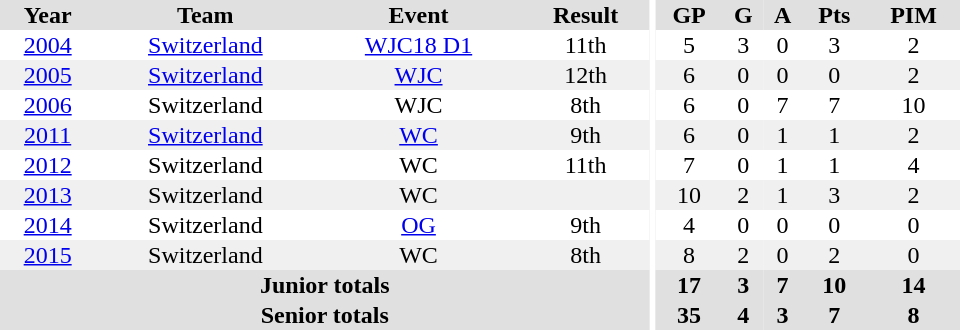<table border="0" cellpadding="1" cellspacing="0" ID="Table3" style="text-align:center; width:40em">
<tr ALIGN="center" bgcolor="#e0e0e0">
<th>Year</th>
<th>Team</th>
<th>Event</th>
<th>Result</th>
<th rowspan="99" bgcolor="#ffffff"></th>
<th>GP</th>
<th>G</th>
<th>A</th>
<th>Pts</th>
<th>PIM</th>
</tr>
<tr>
<td><a href='#'>2004</a></td>
<td><a href='#'>Switzerland</a></td>
<td><a href='#'>WJC18 D1</a></td>
<td>11th</td>
<td>5</td>
<td>3</td>
<td>0</td>
<td>3</td>
<td>2</td>
</tr>
<tr bgcolor="#f0f0f0">
<td><a href='#'>2005</a></td>
<td><a href='#'>Switzerland</a></td>
<td><a href='#'>WJC</a></td>
<td>12th</td>
<td>6</td>
<td>0</td>
<td>0</td>
<td>0</td>
<td>2</td>
</tr>
<tr>
<td><a href='#'>2006</a></td>
<td>Switzerland</td>
<td>WJC</td>
<td>8th</td>
<td>6</td>
<td>0</td>
<td>7</td>
<td>7</td>
<td>10</td>
</tr>
<tr bgcolor="#f0f0f0">
<td><a href='#'>2011</a></td>
<td><a href='#'>Switzerland</a></td>
<td><a href='#'>WC</a></td>
<td>9th</td>
<td>6</td>
<td>0</td>
<td>1</td>
<td>1</td>
<td>2</td>
</tr>
<tr>
<td><a href='#'>2012</a></td>
<td>Switzerland</td>
<td>WC</td>
<td>11th</td>
<td>7</td>
<td>0</td>
<td>1</td>
<td>1</td>
<td>4</td>
</tr>
<tr bgcolor="#f0f0f0">
<td><a href='#'>2013</a></td>
<td>Switzerland</td>
<td>WC</td>
<td></td>
<td>10</td>
<td>2</td>
<td>1</td>
<td>3</td>
<td>2</td>
</tr>
<tr>
<td><a href='#'>2014</a></td>
<td>Switzerland</td>
<td><a href='#'>OG</a></td>
<td>9th</td>
<td>4</td>
<td>0</td>
<td>0</td>
<td>0</td>
<td>0</td>
</tr>
<tr bgcolor="#f0f0f0">
<td><a href='#'>2015</a></td>
<td>Switzerland</td>
<td>WC</td>
<td>8th</td>
<td>8</td>
<td>2</td>
<td>0</td>
<td>2</td>
<td>0</td>
</tr>
<tr bgcolor="#e0e0e0">
<th colspan="4">Junior totals</th>
<th>17</th>
<th>3</th>
<th>7</th>
<th>10</th>
<th>14</th>
</tr>
<tr bgcolor="#e0e0e0">
<th colspan="4">Senior totals</th>
<th>35</th>
<th>4</th>
<th>3</th>
<th>7</th>
<th>8</th>
</tr>
</table>
